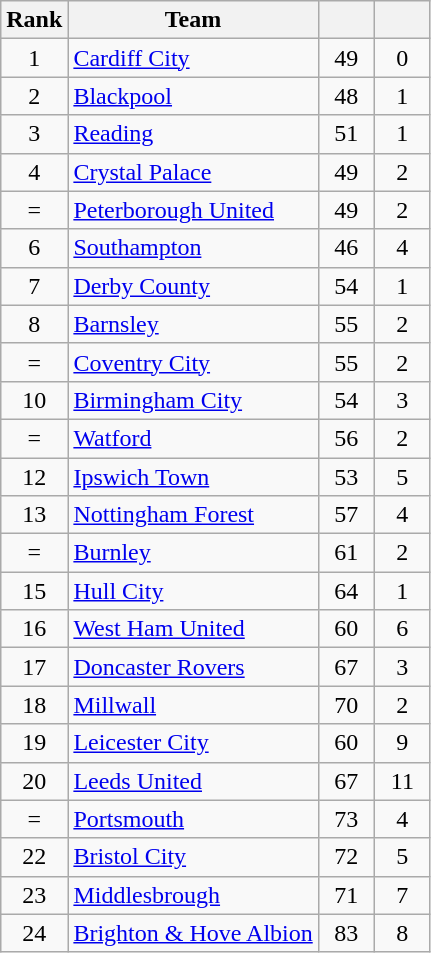<table class="wikitable sortable">
<tr>
<th>Rank</th>
<th>Team</th>
<th width=30></th>
<th width=30></th>
</tr>
<tr>
<td align=center>1</td>
<td><a href='#'>Cardiff City</a></td>
<td align=center>49</td>
<td align=center>0</td>
</tr>
<tr>
<td align=center>2</td>
<td><a href='#'>Blackpool</a></td>
<td align=center>48</td>
<td align=center>1</td>
</tr>
<tr>
<td align=center>3</td>
<td><a href='#'>Reading</a></td>
<td align=center>51</td>
<td align=center>1</td>
</tr>
<tr>
<td align=center>4</td>
<td><a href='#'>Crystal Palace</a></td>
<td align=center>49</td>
<td align=center>2</td>
</tr>
<tr>
<td align=center>=</td>
<td><a href='#'>Peterborough United</a></td>
<td align=center>49</td>
<td align=center>2</td>
</tr>
<tr>
<td align=center>6</td>
<td><a href='#'>Southampton</a></td>
<td align=center>46</td>
<td align=center>4</td>
</tr>
<tr>
<td align=center>7</td>
<td><a href='#'>Derby County</a></td>
<td align=center>54</td>
<td align=center>1</td>
</tr>
<tr>
<td align=center>8</td>
<td><a href='#'>Barnsley</a></td>
<td align=center>55</td>
<td align=center>2</td>
</tr>
<tr>
<td align=center>=</td>
<td><a href='#'>Coventry City</a></td>
<td align=center>55</td>
<td align=center>2</td>
</tr>
<tr>
<td align=center>10</td>
<td><a href='#'>Birmingham City</a></td>
<td align=center>54</td>
<td align=center>3</td>
</tr>
<tr>
<td align=center>=</td>
<td><a href='#'>Watford</a></td>
<td align=center>56</td>
<td align=center>2</td>
</tr>
<tr>
<td align=center>12</td>
<td><a href='#'>Ipswich Town</a></td>
<td align=center>53</td>
<td align=center>5</td>
</tr>
<tr>
<td align=center>13</td>
<td><a href='#'>Nottingham Forest</a></td>
<td align=center>57</td>
<td align=center>4</td>
</tr>
<tr>
<td align=center>=</td>
<td><a href='#'>Burnley</a></td>
<td align=center>61</td>
<td align=center>2</td>
</tr>
<tr>
<td align=center>15</td>
<td><a href='#'>Hull City</a></td>
<td align=center>64</td>
<td align=center>1</td>
</tr>
<tr>
<td align=center>16</td>
<td><a href='#'>West Ham United</a></td>
<td align=center>60</td>
<td align=center>6</td>
</tr>
<tr>
<td align=center>17</td>
<td><a href='#'>Doncaster Rovers</a></td>
<td align=center>67</td>
<td align=center>3</td>
</tr>
<tr>
<td align=center>18</td>
<td><a href='#'>Millwall</a></td>
<td align=center>70</td>
<td align=center>2</td>
</tr>
<tr>
<td align=center>19</td>
<td><a href='#'>Leicester City</a></td>
<td align=center>60</td>
<td align=center>9</td>
</tr>
<tr>
<td align=center>20</td>
<td><a href='#'>Leeds United</a></td>
<td align=center>67</td>
<td align=center>11</td>
</tr>
<tr>
<td align=center>=</td>
<td><a href='#'>Portsmouth</a></td>
<td align=center>73</td>
<td align=center>4</td>
</tr>
<tr>
<td align=center>22</td>
<td><a href='#'>Bristol City</a></td>
<td align=center>72</td>
<td align=center>5</td>
</tr>
<tr>
<td align=center>23</td>
<td><a href='#'>Middlesbrough</a></td>
<td align=center>71</td>
<td align=center>7</td>
</tr>
<tr>
<td align=center>24</td>
<td><a href='#'>Brighton & Hove Albion</a></td>
<td align=center>83</td>
<td align=center>8</td>
</tr>
</table>
